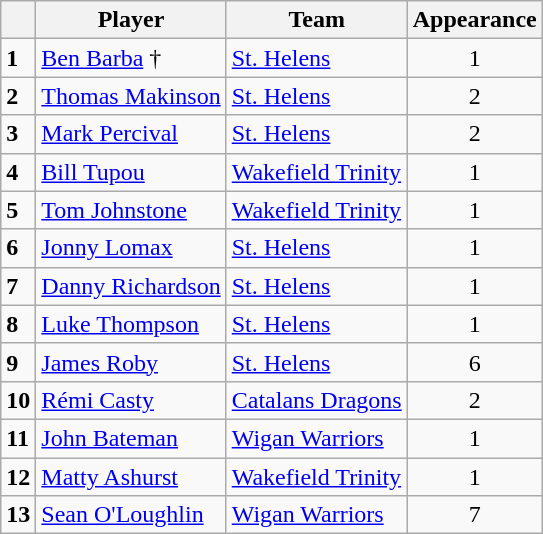<table class="wikitable">
<tr>
<th></th>
<th>Player</th>
<th>Team</th>
<th>Appearance</th>
</tr>
<tr>
<td><strong>1</strong></td>
<td> <a href='#'>Ben Barba</a> †</td>
<td> <a href='#'>St. Helens</a></td>
<td style="text-align:center;">1</td>
</tr>
<tr>
<td><strong>2</strong></td>
<td> <a href='#'>Thomas Makinson</a></td>
<td> <a href='#'>St. Helens</a></td>
<td style="text-align:center;">2</td>
</tr>
<tr>
<td><strong>3</strong></td>
<td> <a href='#'>Mark Percival</a></td>
<td> <a href='#'>St. Helens</a></td>
<td style="text-align:center;">2</td>
</tr>
<tr>
<td><strong>4</strong></td>
<td> <a href='#'>Bill Tupou</a></td>
<td> <a href='#'>Wakefield Trinity</a></td>
<td style="text-align:center;">1</td>
</tr>
<tr>
<td><strong>5</strong></td>
<td> <a href='#'>Tom Johnstone</a></td>
<td> <a href='#'>Wakefield Trinity</a></td>
<td style="text-align:center;">1</td>
</tr>
<tr>
<td><strong>6</strong></td>
<td> <a href='#'>Jonny Lomax</a></td>
<td> <a href='#'>St. Helens</a></td>
<td style="text-align:center;">1</td>
</tr>
<tr>
<td><strong>7</strong></td>
<td> <a href='#'>Danny Richardson</a></td>
<td> <a href='#'>St. Helens</a></td>
<td style="text-align:center;">1</td>
</tr>
<tr>
<td><strong>8</strong></td>
<td> <a href='#'>Luke Thompson</a></td>
<td> <a href='#'>St. Helens</a></td>
<td style="text-align:center;">1</td>
</tr>
<tr>
<td><strong>9</strong></td>
<td> <a href='#'>James Roby</a></td>
<td> <a href='#'>St. Helens</a></td>
<td style="text-align:center;">6</td>
</tr>
<tr>
<td><strong>10</strong></td>
<td> <a href='#'>Rémi Casty</a></td>
<td> <a href='#'>Catalans Dragons</a></td>
<td style="text-align:center;">2</td>
</tr>
<tr>
<td><strong>11</strong></td>
<td> <a href='#'>John Bateman</a></td>
<td>  <a href='#'>Wigan Warriors</a></td>
<td style="text-align:center;">1</td>
</tr>
<tr>
<td><strong>12</strong></td>
<td> <a href='#'>Matty Ashurst</a></td>
<td> <a href='#'>Wakefield Trinity</a></td>
<td style="text-align:center;">1</td>
</tr>
<tr>
<td><strong>13</strong></td>
<td> <a href='#'>Sean O'Loughlin</a></td>
<td> <a href='#'>Wigan Warriors</a></td>
<td style="text-align:center;">7</td>
</tr>
</table>
